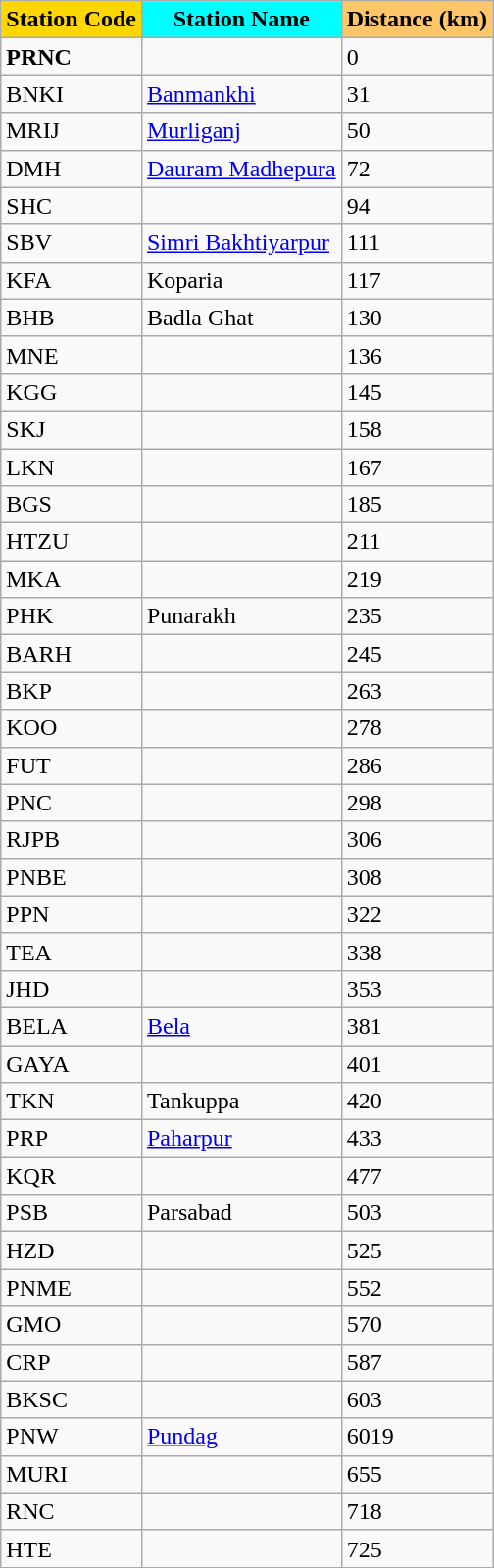<table class="wikitable sortable">
<tr>
<th style="background-color:#FFD700">Station Code</th>
<th ! style="background-color:Aqua">Station Name</th>
<th ! style="background-color:#FFC569">Distance (km)</th>
</tr>
<tr>
<td><strong>PRNC</strong></td>
<td><strong></strong></td>
<td>0</td>
</tr>
<tr>
<td>BNKI</td>
<td><a href='#'>Banmankhi</a></td>
<td>31</td>
</tr>
<tr>
<td>MRIJ</td>
<td><a href='#'>Murliganj</a></td>
<td>50</td>
</tr>
<tr>
<td>DMH</td>
<td><a href='#'>Dauram Madhepura</a></td>
<td>72</td>
</tr>
<tr>
<td>SHC</td>
<td></td>
<td>94</td>
</tr>
<tr>
<td>SBV</td>
<td><a href='#'>Simri Bakhtiyarpur</a></td>
<td>111</td>
</tr>
<tr>
<td>KFA</td>
<td>Koparia</td>
<td>117</td>
</tr>
<tr>
<td>BHB</td>
<td>Badla Ghat</td>
<td>130</td>
</tr>
<tr>
<td>MNE</td>
<td></td>
<td>136</td>
</tr>
<tr>
<td>KGG</td>
<td></td>
<td>145</td>
</tr>
<tr>
<td>SKJ</td>
<td></td>
<td>158</td>
</tr>
<tr>
<td>LKN</td>
<td></td>
<td>167</td>
</tr>
<tr>
<td>BGS</td>
<td></td>
<td>185</td>
</tr>
<tr>
<td>HTZU</td>
<td></td>
<td>211</td>
</tr>
<tr>
<td>MKA</td>
<td></td>
<td>219</td>
</tr>
<tr>
<td>PHK</td>
<td>Punarakh</td>
<td>235</td>
</tr>
<tr>
<td>BARH</td>
<td></td>
<td>245</td>
</tr>
<tr>
<td>BKP</td>
<td></td>
<td>263</td>
</tr>
<tr>
<td>KOO</td>
<td></td>
<td>278</td>
</tr>
<tr>
<td>FUT</td>
<td></td>
<td>286</td>
</tr>
<tr>
<td>PNC</td>
<td></td>
<td>298</td>
</tr>
<tr>
<td>RJPB</td>
<td></td>
<td>306</td>
</tr>
<tr>
<td>PNBE</td>
<td></td>
<td>308</td>
</tr>
<tr>
<td>PPN</td>
<td></td>
<td>322</td>
</tr>
<tr>
<td>TEA</td>
<td></td>
<td>338</td>
</tr>
<tr>
<td>JHD</td>
<td></td>
<td>353</td>
</tr>
<tr>
<td>BELA</td>
<td><a href='#'>Bela</a></td>
<td>381</td>
</tr>
<tr>
<td>GAYA</td>
<td></td>
<td>401</td>
</tr>
<tr>
<td>TKN</td>
<td>Tankuppa</td>
<td>420</td>
</tr>
<tr>
<td>PRP</td>
<td><a href='#'>Paharpur</a></td>
<td>433</td>
</tr>
<tr>
<td>KQR</td>
<td></td>
<td>477</td>
</tr>
<tr>
<td>PSB</td>
<td>Parsabad</td>
<td>503</td>
</tr>
<tr>
<td>HZD</td>
<td></td>
<td>525</td>
</tr>
<tr>
<td>PNME</td>
<td></td>
<td>552</td>
</tr>
<tr>
<td>GMO</td>
<td></td>
<td>570</td>
</tr>
<tr>
<td>CRP</td>
<td></td>
<td>587</td>
</tr>
<tr>
<td>BKSC</td>
<td></td>
<td>603</td>
</tr>
<tr>
<td>PNW</td>
<td><a href='#'>Pundag</a></td>
<td>6019</td>
</tr>
<tr>
<td>MURI</td>
<td></td>
<td>655</td>
</tr>
<tr>
<td>RNC</td>
<td></td>
<td>718</td>
</tr>
<tr>
<td>HTE</td>
<td></td>
<td>725</td>
</tr>
<tr>
</tr>
</table>
